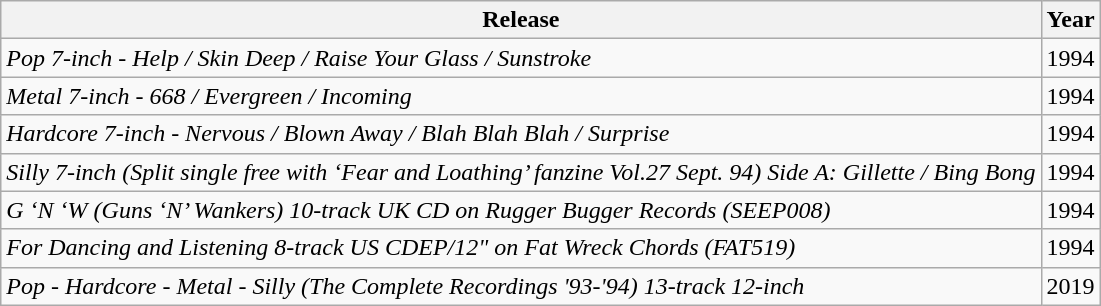<table class="wikitable">
<tr>
<th>Release</th>
<th>Year</th>
</tr>
<tr>
<td><em>Pop 7-inch -  Help / Skin Deep / Raise Your Glass / Sunstroke</em></td>
<td>1994</td>
</tr>
<tr>
<td><em>Metal 7-inch -  668 / Evergreen / Incoming</em></td>
<td>1994</td>
</tr>
<tr>
<td><em>Hardcore 7-inch -  Nervous / Blown Away / Blah Blah Blah / Surprise</em></td>
<td>1994</td>
</tr>
<tr>
<td><em>Silly 7-inch (Split single free with ‘Fear and Loathing’ fanzine Vol.27 Sept. 94) Side A:  Gillette / Bing Bong</em></td>
<td>1994</td>
</tr>
<tr>
<td><em>G ‘N ‘W (Guns ‘N’ Wankers) 10-track UK CD on Rugger Bugger Records (SEEP008)</em></td>
<td>1994</td>
</tr>
<tr>
<td><em>For Dancing and Listening 8-track US CDEP/12" on Fat Wreck Chords (FAT519)</em></td>
<td>1994</td>
</tr>
<tr>
<td><em>Pop - Hardcore - Metal - Silly (The Complete Recordings '93-'94) 13-track 12-inch</em></td>
<td>2019</td>
</tr>
</table>
